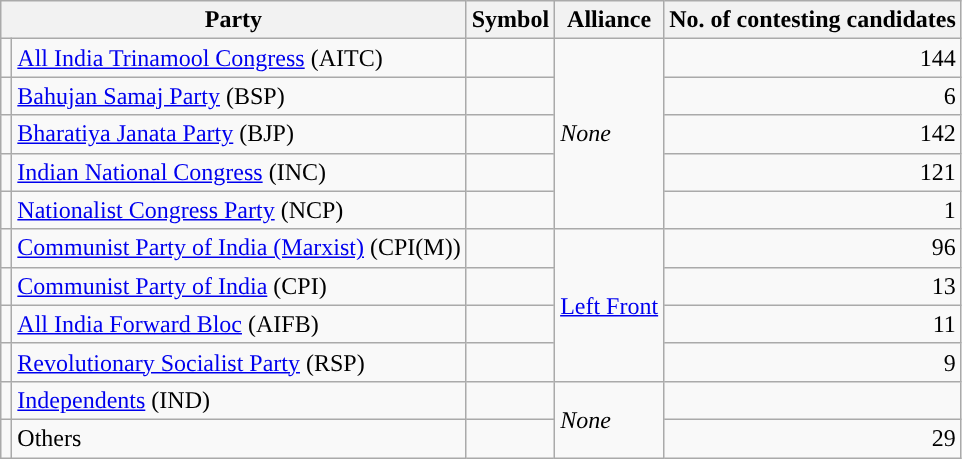<table class="wikitable">
<tr>
<th colspan="2">Party</th>
<th>Symbol</th>
<th>Alliance</th>
<th>No. of contesting candidates</th>
</tr>
<tr>
<td></td>
<td><a href='#'>All India Trinamool Congress</a> (AITC)</td>
<td></td>
<td rowspan="5"><em>None</em></td>
<td style="text-align:right">144</td>
</tr>
<tr>
<td></td>
<td><a href='#'>Bahujan Samaj Party</a> (BSP)</td>
<td></td>
<td style="text-align:right">6</td>
</tr>
<tr>
<td></td>
<td><a href='#'>Bharatiya Janata Party</a> (BJP)</td>
<td></td>
<td style="text-align:right">142</td>
</tr>
<tr>
<td></td>
<td><a href='#'>Indian National Congress</a> (INC)</td>
<td></td>
<td style="text-align:right">121</td>
</tr>
<tr>
<td></td>
<td><a href='#'>Nationalist Congress Party</a> (NCP)</td>
<td></td>
<td style="text-align:right">1</td>
</tr>
<tr>
<td></td>
<td><a href='#'>Communist Party of India (Marxist)</a> (CPI(M))</td>
<td></td>
<td rowspan="4"><a href='#'>Left Front</a></td>
<td style="text-align:right">96</td>
</tr>
<tr>
<td></td>
<td><a href='#'>Communist Party of India</a> (CPI)</td>
<td></td>
<td style="text-align:right">13</td>
</tr>
<tr>
<td></td>
<td><a href='#'>All India Forward Bloc</a> (AIFB)</td>
<td></td>
<td style="text-align:right">11</td>
</tr>
<tr>
<td></td>
<td><a href='#'>Revolutionary Socialist Party</a> (RSP)</td>
<td></td>
<td style="text-align:right">9</td>
</tr>
<tr>
<td></td>
<td><a href='#'>Independents</a> (IND)</td>
<td></td>
<td rowspan="2"><em>None</em></td>
<td style="text-align:right"></td>
</tr>
<tr>
<td></td>
<td>Others</td>
<td></td>
<td style="text-align:right">29</td>
</tr>
</table>
